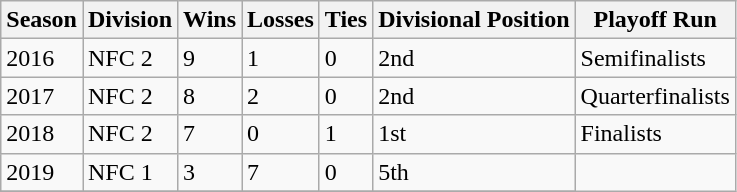<table class="wikitable">
<tr>
<th>Season</th>
<th>Division</th>
<th>Wins</th>
<th>Losses</th>
<th>Ties</th>
<th>Divisional Position</th>
<th>Playoff Run</th>
</tr>
<tr>
<td>2016</td>
<td>NFC 2</td>
<td>9</td>
<td>1</td>
<td>0</td>
<td>2nd</td>
<td>Semifinalists</td>
</tr>
<tr>
<td>2017</td>
<td>NFC 2</td>
<td>8</td>
<td>2</td>
<td>0</td>
<td>2nd</td>
<td>Quarterfinalists</td>
</tr>
<tr>
<td>2018</td>
<td>NFC 2</td>
<td>7</td>
<td>0</td>
<td>1</td>
<td>1st</td>
<td>Finalists</td>
</tr>
<tr>
<td>2019</td>
<td>NFC 1</td>
<td>3</td>
<td>7</td>
<td>0</td>
<td>5th</td>
</tr>
<tr>
</tr>
</table>
